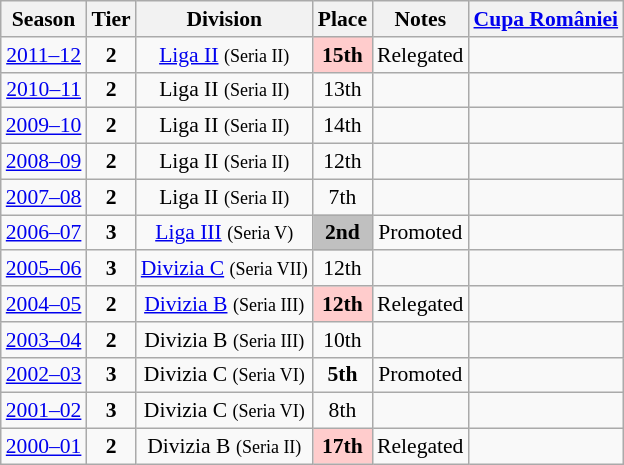<table class="wikitable" style="text-align:center; font-size:90%">
<tr>
<th>Season</th>
<th>Tier</th>
<th>Division</th>
<th>Place</th>
<th>Notes</th>
<th><a href='#'>Cupa României</a></th>
</tr>
<tr>
<td><a href='#'>2011–12</a></td>
<td><strong>2</strong></td>
<td><a href='#'>Liga II</a> <small>(Seria II)</small></td>
<td align=center bgcolor=#FFCCCC><strong>15th</strong></td>
<td>Relegated</td>
<td></td>
</tr>
<tr>
<td><a href='#'>2010–11</a></td>
<td><strong>2</strong></td>
<td>Liga II <small>(Seria II)</small></td>
<td>13th</td>
<td></td>
<td></td>
</tr>
<tr>
<td><a href='#'>2009–10</a></td>
<td><strong>2</strong></td>
<td>Liga II <small>(Seria II)</small></td>
<td>14th</td>
<td></td>
<td></td>
</tr>
<tr>
<td><a href='#'>2008–09</a></td>
<td><strong>2</strong></td>
<td>Liga II <small>(Seria II)</small></td>
<td>12th</td>
<td></td>
<td></td>
</tr>
<tr>
<td><a href='#'>2007–08</a></td>
<td><strong>2</strong></td>
<td>Liga II <small>(Seria II)</small></td>
<td>7th</td>
<td></td>
<td></td>
</tr>
<tr>
<td><a href='#'>2006–07</a></td>
<td><strong>3</strong></td>
<td><a href='#'>Liga III</a> <small>(Seria V)</small></td>
<td align=center bgcolor=silver><strong>2nd</strong></td>
<td>Promoted</td>
<td></td>
</tr>
<tr>
<td><a href='#'>2005–06</a></td>
<td><strong>3</strong></td>
<td><a href='#'>Divizia C</a> <small>(Seria VII)</small></td>
<td>12th</td>
<td></td>
<td></td>
</tr>
<tr>
<td><a href='#'>2004–05</a></td>
<td><strong>2</strong></td>
<td><a href='#'>Divizia B</a> <small>(Seria III)</small></td>
<td align=center bgcolor=#FFCCCC><strong>12th</strong></td>
<td>Relegated</td>
<td></td>
</tr>
<tr>
<td><a href='#'>2003–04</a></td>
<td><strong>2</strong></td>
<td>Divizia B <small>(Seria III)</small></td>
<td align=center bgcolor=>10th</td>
<td></td>
<td></td>
</tr>
<tr>
<td><a href='#'>2002–03</a></td>
<td><strong>3</strong></td>
<td>Divizia C <small>(Seria VI)</small></td>
<td align=center bgcolor=><strong>5th</strong></td>
<td>Promoted</td>
<td></td>
</tr>
<tr>
<td><a href='#'>2001–02</a></td>
<td><strong>3</strong></td>
<td>Divizia C <small>(Seria VI)</small></td>
<td align=center bgcolor=>8th</td>
<td></td>
<td></td>
</tr>
<tr>
<td><a href='#'>2000–01</a></td>
<td><strong>2</strong></td>
<td>Divizia B <small>(Seria II)</small></td>
<td align=center bgcolor=#FFCCCC><strong>17th</strong></td>
<td>Relegated</td>
<td></td>
</tr>
</table>
